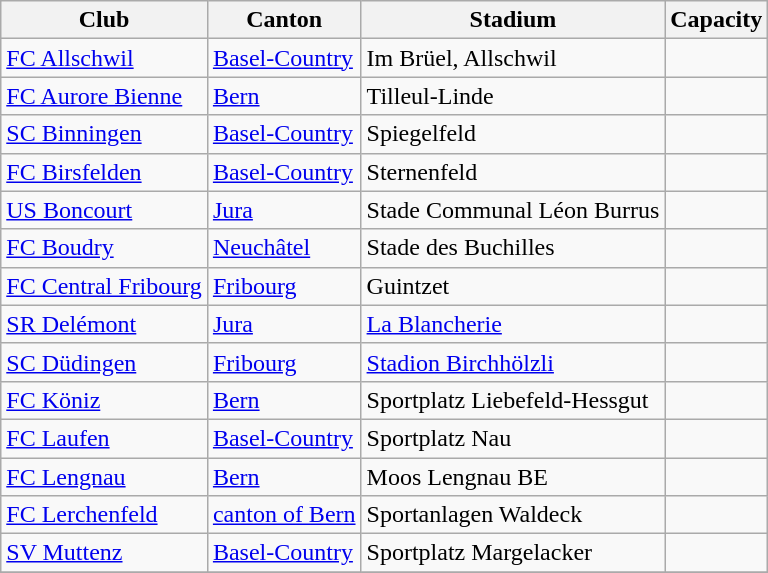<table class="wikitable">
<tr>
<th>Club</th>
<th>Canton</th>
<th>Stadium</th>
<th>Capacity</th>
</tr>
<tr>
<td><a href='#'>FC Allschwil</a></td>
<td><a href='#'>Basel-Country</a></td>
<td>Im Brüel, Allschwil</td>
<td></td>
</tr>
<tr>
<td><a href='#'>FC Aurore Bienne</a></td>
<td><a href='#'>Bern</a></td>
<td>Tilleul-Linde</td>
<td></td>
</tr>
<tr>
<td><a href='#'>SC Binningen</a></td>
<td><a href='#'>Basel-Country</a></td>
<td>Spiegelfeld</td>
<td></td>
</tr>
<tr>
<td><a href='#'>FC Birsfelden</a></td>
<td><a href='#'>Basel-Country</a></td>
<td>Sternenfeld</td>
<td></td>
</tr>
<tr>
<td><a href='#'>US Boncourt</a></td>
<td><a href='#'>Jura</a></td>
<td>Stade Communal Léon Burrus</td>
<td></td>
</tr>
<tr>
<td><a href='#'>FC Boudry</a></td>
<td><a href='#'>Neuchâtel</a></td>
<td>Stade des Buchilles</td>
<td></td>
</tr>
<tr>
<td><a href='#'>FC Central Fribourg</a></td>
<td><a href='#'>Fribourg</a></td>
<td>Guintzet</td>
<td></td>
</tr>
<tr>
<td><a href='#'>SR Delémont</a></td>
<td><a href='#'>Jura</a></td>
<td><a href='#'>La Blancherie</a></td>
<td></td>
</tr>
<tr>
<td><a href='#'>SC Düdingen</a></td>
<td><a href='#'>Fribourg</a></td>
<td><a href='#'>Stadion Birchhölzli</a></td>
<td></td>
</tr>
<tr>
<td><a href='#'>FC Köniz</a></td>
<td><a href='#'>Bern</a></td>
<td>Sportplatz Liebefeld-Hessgut</td>
<td></td>
</tr>
<tr>
<td><a href='#'>FC Laufen</a></td>
<td><a href='#'>Basel-Country</a></td>
<td>Sportplatz Nau</td>
<td></td>
</tr>
<tr>
<td><a href='#'>FC Lengnau</a></td>
<td><a href='#'>Bern</a></td>
<td>Moos Lengnau BE</td>
<td></td>
</tr>
<tr>
<td><a href='#'>FC Lerchenfeld</a></td>
<td><a href='#'>canton of Bern</a></td>
<td>Sportanlagen Waldeck</td>
<td></td>
</tr>
<tr>
<td><a href='#'>SV Muttenz</a></td>
<td><a href='#'>Basel-Country</a></td>
<td>Sportplatz Margelacker</td>
<td></td>
</tr>
<tr>
</tr>
</table>
